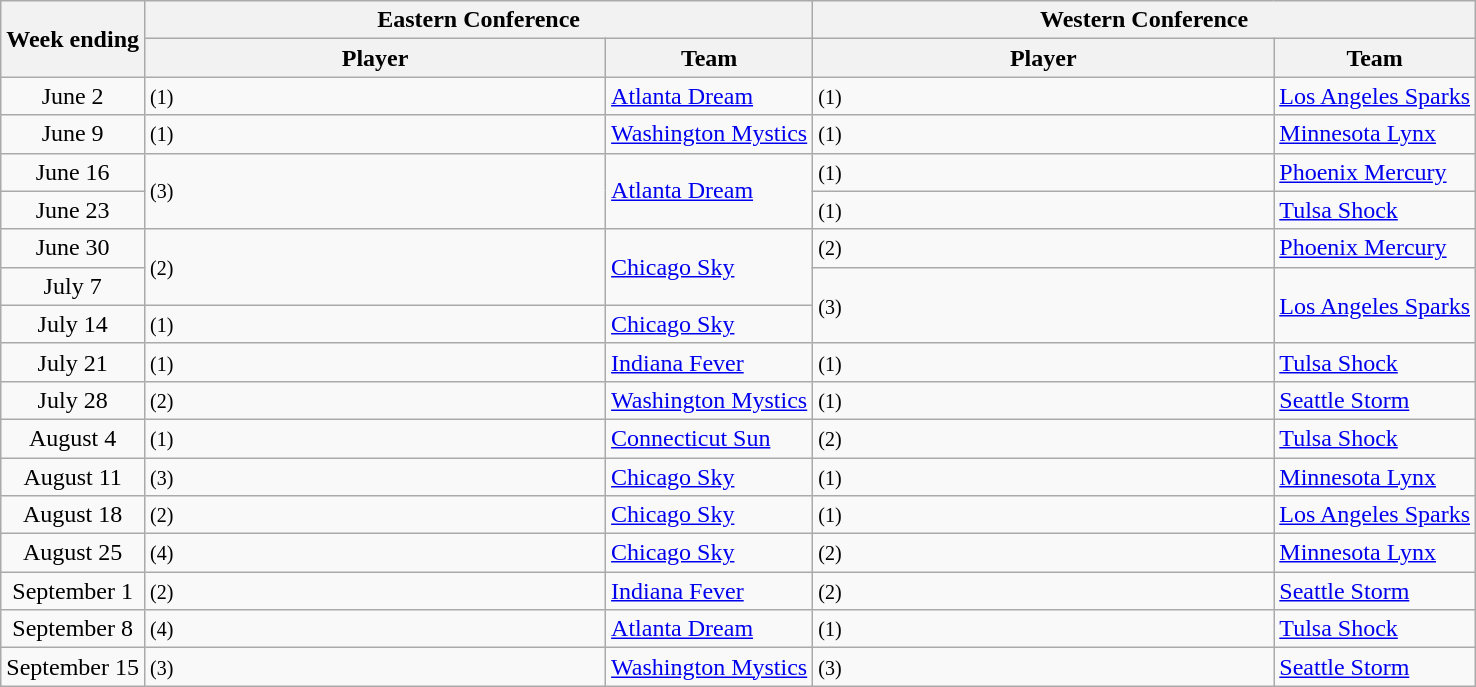<table class="wikitable sortable" style="text-align:left">
<tr>
<th rowspan="2">Week ending</th>
<th colspan="2">Eastern Conference</th>
<th colspan="2">Western Conference</th>
</tr>
<tr>
<th width="300px">Player</th>
<th>Team</th>
<th width="300px">Player</th>
<th>Team</th>
</tr>
<tr>
<td align="center">June 2</td>
<td> <small>(1)</small></td>
<td><a href='#'>Atlanta Dream</a></td>
<td> <small>(1)</small></td>
<td><a href='#'>Los Angeles Sparks</a></td>
</tr>
<tr>
<td align="center">June 9</td>
<td> <small>(1)</small></td>
<td><a href='#'>Washington Mystics</a></td>
<td> <small>(1)</small></td>
<td><a href='#'>Minnesota Lynx</a></td>
</tr>
<tr>
<td align="center">June 16</td>
<td rowspan="2"> <small>(3)</small></td>
<td rowspan="2"><a href='#'>Atlanta Dream</a></td>
<td> <small>(1)</small></td>
<td><a href='#'>Phoenix Mercury</a></td>
</tr>
<tr>
<td align="center">June 23</td>
<td> <small>(1)</small></td>
<td><a href='#'>Tulsa Shock</a></td>
</tr>
<tr>
<td align="center">June 30</td>
<td rowspan="2"> <small>(2)</small></td>
<td rowspan="2"><a href='#'>Chicago Sky</a></td>
<td> <small>(2)</small></td>
<td><a href='#'>Phoenix Mercury</a></td>
</tr>
<tr>
<td align="center">July 7</td>
<td rowspan="2"> <small>(3)</small></td>
<td rowspan="2"><a href='#'>Los Angeles Sparks</a></td>
</tr>
<tr>
<td align="center">July 14</td>
<td> <small>(1)</small></td>
<td><a href='#'>Chicago Sky</a></td>
</tr>
<tr>
<td align="center">July 21</td>
<td> <small>(1)</small></td>
<td><a href='#'>Indiana Fever</a></td>
<td> <small>(1)</small></td>
<td><a href='#'>Tulsa Shock</a></td>
</tr>
<tr>
<td align="center">July 28</td>
<td> <small>(2)</small></td>
<td><a href='#'>Washington Mystics</a></td>
<td> <small>(1)</small></td>
<td><a href='#'>Seattle Storm</a></td>
</tr>
<tr>
<td align="center">August 4</td>
<td> <small>(1)</small></td>
<td><a href='#'>Connecticut Sun</a></td>
<td> <small>(2)</small></td>
<td><a href='#'>Tulsa Shock</a></td>
</tr>
<tr>
<td align="center">August 11</td>
<td> <small>(3)</small></td>
<td><a href='#'>Chicago Sky</a></td>
<td> <small>(1)</small></td>
<td><a href='#'>Minnesota Lynx</a></td>
</tr>
<tr>
<td align="center">August 18</td>
<td> <small>(2)</small></td>
<td><a href='#'>Chicago Sky</a></td>
<td> <small>(1)</small></td>
<td><a href='#'>Los Angeles Sparks</a></td>
</tr>
<tr>
<td align="center">August 25</td>
<td> <small>(4)</small></td>
<td><a href='#'>Chicago Sky</a></td>
<td> <small>(2)</small></td>
<td><a href='#'>Minnesota Lynx</a></td>
</tr>
<tr>
<td align="center">September  1</td>
<td> <small>(2)</small></td>
<td><a href='#'>Indiana Fever</a></td>
<td> <small>(2)</small></td>
<td><a href='#'>Seattle Storm</a></td>
</tr>
<tr>
<td align="center">September 8</td>
<td> <small>(4)</small></td>
<td><a href='#'>Atlanta Dream</a></td>
<td> <small>(1)</small></td>
<td><a href='#'>Tulsa Shock</a></td>
</tr>
<tr>
<td align="center">September 15</td>
<td> <small>(3)</small></td>
<td><a href='#'>Washington Mystics</a></td>
<td>  <small>(3)</small></td>
<td><a href='#'>Seattle Storm</a></td>
</tr>
</table>
